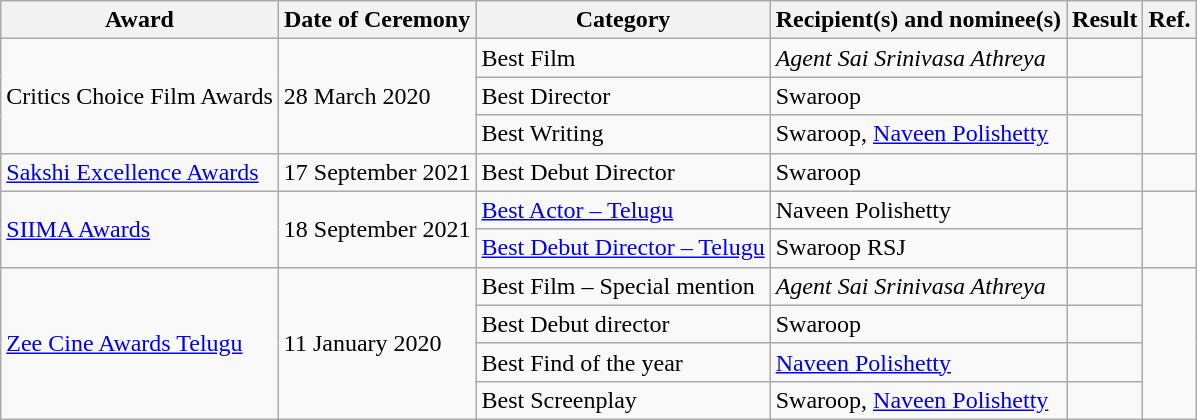<table class="wikitable">
<tr>
<th>Award</th>
<th>Date of Ceremony</th>
<th>Category</th>
<th>Recipient(s) and nominee(s)</th>
<th>Result</th>
<th>Ref.</th>
</tr>
<tr>
<td rowspan="3">Critics Choice Film Awards</td>
<td rowspan="3">28 March 2020</td>
<td>Best Film</td>
<td><em>Agent Sai Srinivasa Athreya</em></td>
<td></td>
<td rowspan="3"></td>
</tr>
<tr>
<td>Best Director</td>
<td>Swaroop</td>
<td></td>
</tr>
<tr>
<td>Best Writing</td>
<td>Swaroop, <a href='#'>Naveen Polishetty</a></td>
<td></td>
</tr>
<tr>
<td><a href='#'>Sakshi Excellence Awards</a></td>
<td>17 September 2021</td>
<td>Best Debut Director</td>
<td>Swaroop</td>
<td></td>
<td></td>
</tr>
<tr>
<td rowspan="2"><a href='#'>SIIMA Awards</a></td>
<td rowspan="2">18 September 2021</td>
<td><a href='#'>Best Actor – Telugu</a></td>
<td>Naveen Polishetty</td>
<td></td>
<td rowspan="2"></td>
</tr>
<tr>
<td><a href='#'>Best Debut Director – Telugu</a></td>
<td>Swaroop RSJ</td>
<td></td>
</tr>
<tr>
<td rowspan="4"><a href='#'>Zee Cine Awards Telugu</a></td>
<td rowspan="4">11 January 2020</td>
<td>Best Film – Special mention</td>
<td><em>Agent Sai Srinivasa Athreya</em></td>
<td></td>
<td rowspan="4"></td>
</tr>
<tr>
<td>Best Debut director</td>
<td>Swaroop</td>
<td></td>
</tr>
<tr>
<td>Best Find of the year</td>
<td><a href='#'>Naveen Polishetty</a></td>
<td></td>
</tr>
<tr>
<td>Best Screenplay</td>
<td>Swaroop, <a href='#'>Naveen Polishetty</a></td>
<td></td>
</tr>
</table>
